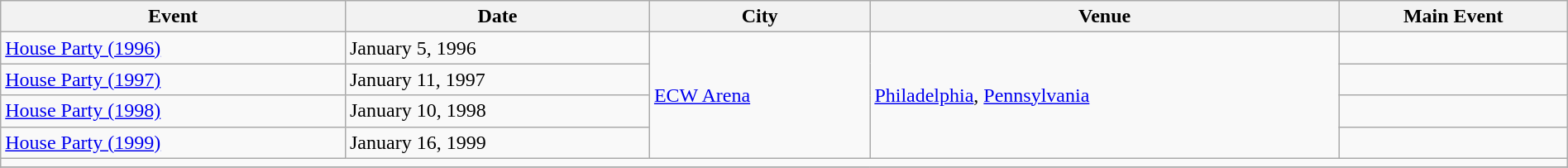<table class="wikitable sortable" style="align: center" width=100%>
<tr>
<th>Event</th>
<th>Date</th>
<th>City</th>
<th>Venue</th>
<th>Main Event</th>
</tr>
<tr>
<td><a href='#'>House Party (1996)</a></td>
<td>January 5, 1996</td>
<td rowspan="4"><a href='#'>ECW Arena</a></td>
<td rowspan="4"><a href='#'>Philadelphia</a>, <a href='#'>Pennsylvania</a></td>
<td></td>
</tr>
<tr>
<td><a href='#'>House Party (1997)</a></td>
<td>January 11, 1997</td>
<td></td>
</tr>
<tr>
<td><a href='#'>House Party (1998)</a></td>
<td>January 10, 1998</td>
<td></td>
</tr>
<tr>
<td><a href='#'>House Party (1999)</a></td>
<td>January 16, 1999</td>
<td></td>
</tr>
<tr>
<td colspan="10"></td>
</tr>
<tr>
</tr>
</table>
